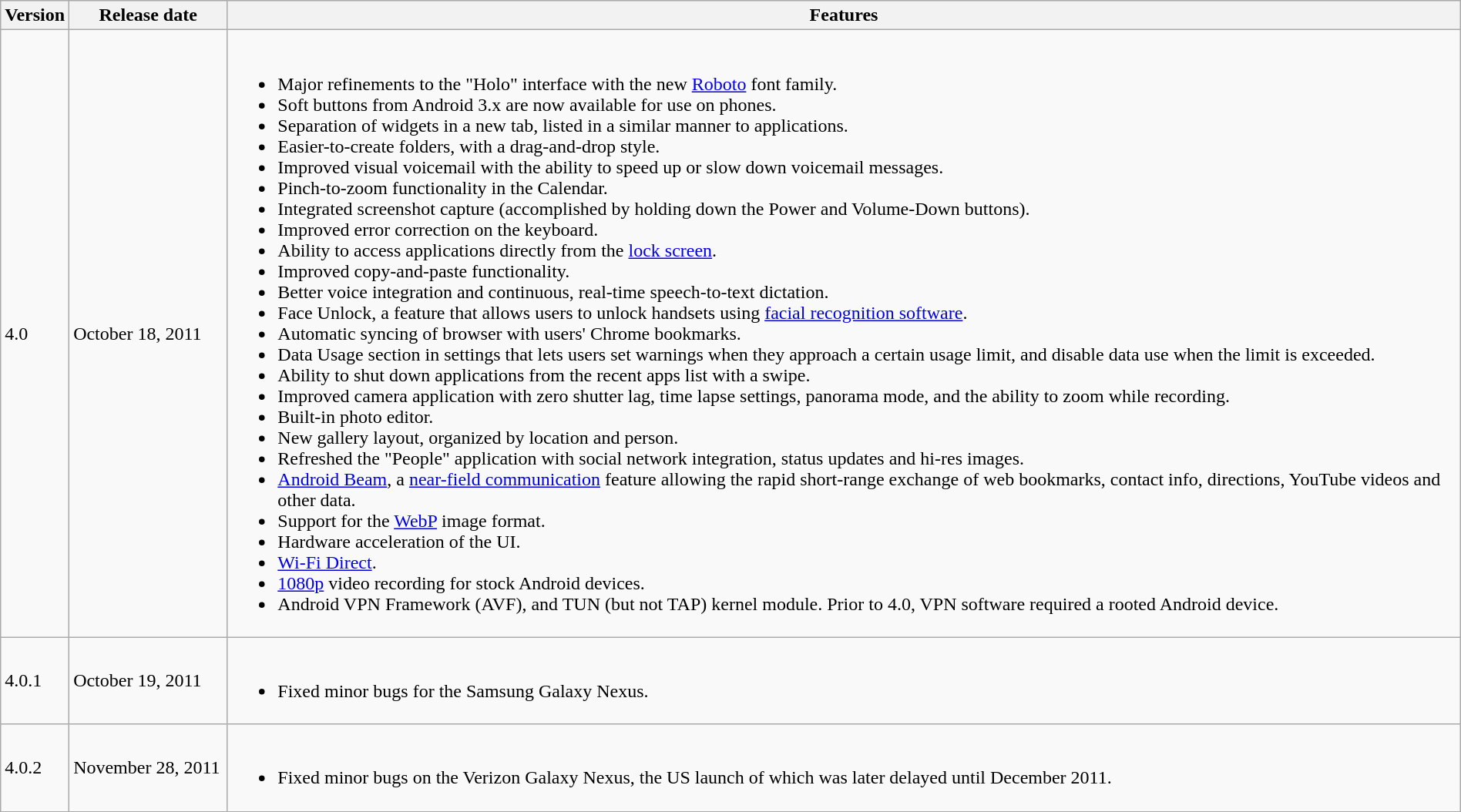<table class="wikitable" style="width:100%;">
<tr>
<th style="width:2%;">Version</th>
<th style="width:11%;">Release date</th>
<th style="width:87%;">Features</th>
</tr>
<tr>
<td>4.0</td>
<td>October 18, 2011</td>
<td><br><ul><li>Major refinements to the "Holo" interface with the new <a href='#'>Roboto</a> font family.</li><li>Soft buttons from Android 3.x are now available for use on phones.</li><li>Separation of widgets in a new tab, listed in a similar manner to applications.</li><li>Easier-to-create folders, with a drag-and-drop style.</li><li>Improved visual voicemail with the ability to speed up or slow down voicemail messages.</li><li>Pinch-to-zoom functionality in the Calendar.</li><li>Integrated screenshot capture (accomplished by holding down the Power and Volume-Down buttons).</li><li>Improved error correction on the keyboard.</li><li>Ability to access applications directly from the <a href='#'>lock screen</a>.</li><li>Improved copy-and-paste functionality.</li><li>Better voice integration and continuous, real-time speech-to-text dictation.</li><li>Face Unlock, a feature that allows users to unlock handsets using <a href='#'>facial recognition software</a>.</li><li>Automatic syncing of browser with users' Chrome bookmarks.</li><li>Data Usage section in settings that lets users set warnings when they approach a certain usage limit, and disable data use when the limit is exceeded.</li><li>Ability to shut down applications from the recent apps list with a swipe.</li><li>Improved camera application with zero shutter lag, time lapse settings, panorama mode, and the ability to zoom while recording.</li><li>Built-in photo editor.</li><li>New gallery layout, organized by location and person.</li><li>Refreshed the "People" application with social network integration, status updates and hi-res images.</li><li><a href='#'>Android Beam</a>, a <a href='#'>near-field communication</a> feature allowing the rapid short-range exchange of web bookmarks, contact info, directions, YouTube videos and other data.</li><li>Support for the <a href='#'>WebP</a> image format.</li><li>Hardware acceleration of the UI.</li><li><a href='#'>Wi-Fi Direct</a>.</li><li><a href='#'>1080p</a> video recording for stock Android devices.</li><li>Android VPN Framework (AVF), and TUN (but not TAP) kernel module. Prior to 4.0, VPN software required a rooted Android device.</li></ul></td>
</tr>
<tr>
<td>4.0.1</td>
<td>October 19, 2011</td>
<td><br><ul><li>Fixed minor bugs for the Samsung Galaxy Nexus.</li></ul></td>
</tr>
<tr>
<td>4.0.2</td>
<td>November 28, 2011</td>
<td><br><ul><li>Fixed minor bugs on the Verizon Galaxy Nexus, the US launch of which was later delayed until December 2011.</li></ul></td>
</tr>
</table>
